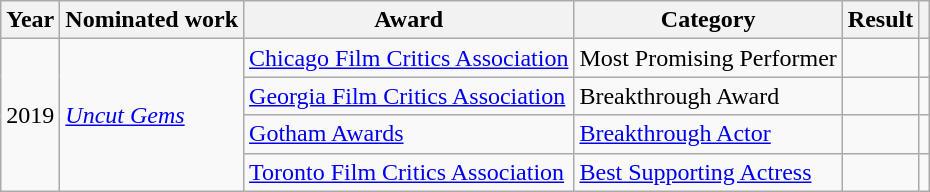<table class="wikitable">
<tr>
<th>Year</th>
<th>Nominated work</th>
<th>Award</th>
<th>Category</th>
<th>Result</th>
<th></th>
</tr>
<tr>
<td rowspan=4 style="text-align:center;">2019</td>
<td rowspan=4><em><a href='#'>Uncut Gems</a></em></td>
<td><a href='#'>Chicago Film Critics Association</a></td>
<td>Most Promising Performer</td>
<td></td>
<td style="text-align:center;"></td>
</tr>
<tr>
<td><a href='#'>Georgia Film Critics Association</a></td>
<td>Breakthrough Award</td>
<td></td>
<td style="text-align:center;"></td>
</tr>
<tr>
<td><a href='#'>Gotham Awards</a></td>
<td><a href='#'>Breakthrough Actor</a></td>
<td></td>
<td style="text-align:center;"></td>
</tr>
<tr>
<td><a href='#'>Toronto Film Critics Association</a></td>
<td><a href='#'>Best Supporting Actress</a></td>
<td></td>
<td style="text-align:center;"></td>
</tr>
</table>
